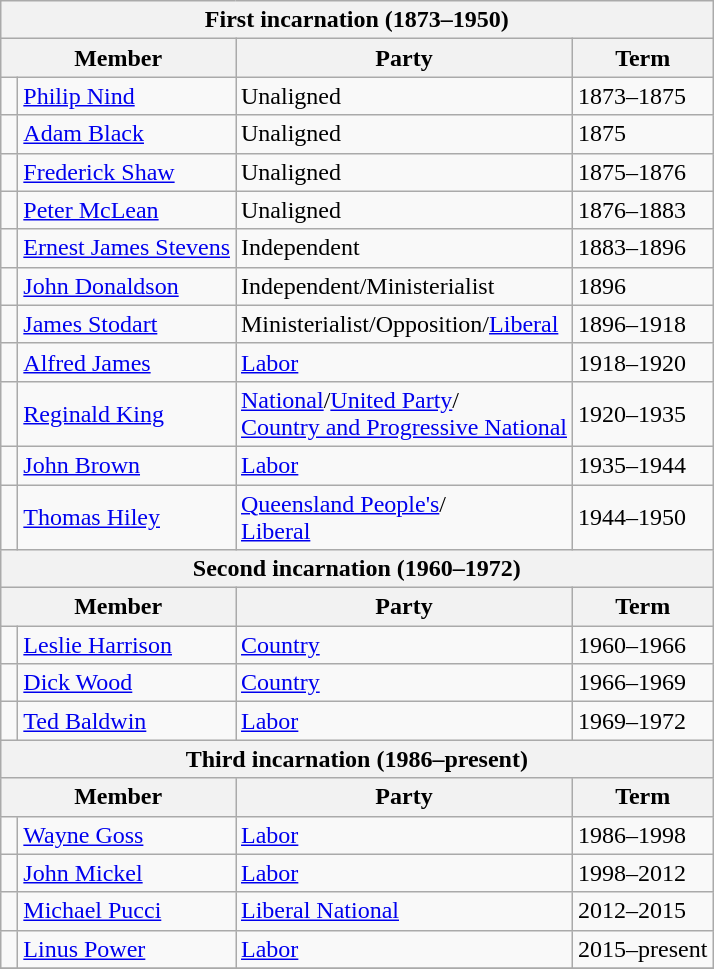<table class="wikitable">
<tr>
<th colspan="4">First incarnation (1873–1950)</th>
</tr>
<tr>
<th colspan="2">Member</th>
<th>Party</th>
<th>Term</th>
</tr>
<tr>
<td> </td>
<td><a href='#'>Philip Nind</a></td>
<td>Unaligned</td>
<td>1873–1875</td>
</tr>
<tr>
<td> </td>
<td><a href='#'>Adam Black</a></td>
<td>Unaligned</td>
<td>1875</td>
</tr>
<tr>
<td> </td>
<td><a href='#'>Frederick Shaw</a></td>
<td>Unaligned</td>
<td>1875–1876</td>
</tr>
<tr>
<td> </td>
<td><a href='#'>Peter McLean</a></td>
<td>Unaligned</td>
<td>1876–1883</td>
</tr>
<tr>
<td> </td>
<td><a href='#'>Ernest James Stevens</a></td>
<td>Independent</td>
<td>1883–1896</td>
</tr>
<tr>
<td> </td>
<td><a href='#'>John Donaldson</a></td>
<td>Independent/Ministerialist</td>
<td>1896</td>
</tr>
<tr>
<td> </td>
<td><a href='#'>James Stodart</a></td>
<td>Ministerialist/Opposition/<a href='#'>Liberal</a></td>
<td>1896–1918</td>
</tr>
<tr>
<td> </td>
<td><a href='#'>Alfred James</a></td>
<td><a href='#'>Labor</a></td>
<td>1918–1920</td>
</tr>
<tr>
<td> </td>
<td><a href='#'>Reginald King</a></td>
<td><a href='#'>National</a>/<a href='#'>United Party</a>/<br><a href='#'>Country and Progressive National</a></td>
<td>1920–1935</td>
</tr>
<tr>
<td> </td>
<td><a href='#'>John Brown</a></td>
<td><a href='#'>Labor</a></td>
<td>1935–1944</td>
</tr>
<tr>
<td> </td>
<td><a href='#'>Thomas Hiley</a></td>
<td><a href='#'>Queensland People's</a>/<br><a href='#'>Liberal</a></td>
<td>1944–1950</td>
</tr>
<tr>
<th colspan="4">Second incarnation (1960–1972)</th>
</tr>
<tr>
<th colspan="2">Member</th>
<th>Party</th>
<th>Term</th>
</tr>
<tr>
<td> </td>
<td><a href='#'>Leslie Harrison</a></td>
<td><a href='#'>Country</a></td>
<td>1960–1966</td>
</tr>
<tr>
<td> </td>
<td><a href='#'>Dick Wood</a></td>
<td><a href='#'>Country</a></td>
<td>1966–1969</td>
</tr>
<tr>
<td> </td>
<td><a href='#'>Ted Baldwin</a></td>
<td><a href='#'>Labor</a></td>
<td>1969–1972</td>
</tr>
<tr>
<th colspan="4">Third incarnation (1986–present)</th>
</tr>
<tr>
<th colspan="2">Member</th>
<th>Party</th>
<th>Term</th>
</tr>
<tr>
<td> </td>
<td><a href='#'>Wayne Goss</a></td>
<td><a href='#'>Labor</a></td>
<td>1986–1998</td>
</tr>
<tr>
<td> </td>
<td><a href='#'>John Mickel</a></td>
<td><a href='#'>Labor</a></td>
<td>1998–2012</td>
</tr>
<tr>
<td> </td>
<td><a href='#'>Michael Pucci</a></td>
<td><a href='#'>Liberal National</a></td>
<td>2012–2015</td>
</tr>
<tr>
<td> </td>
<td><a href='#'>Linus Power</a></td>
<td><a href='#'>Labor</a></td>
<td>2015–present</td>
</tr>
<tr>
</tr>
</table>
